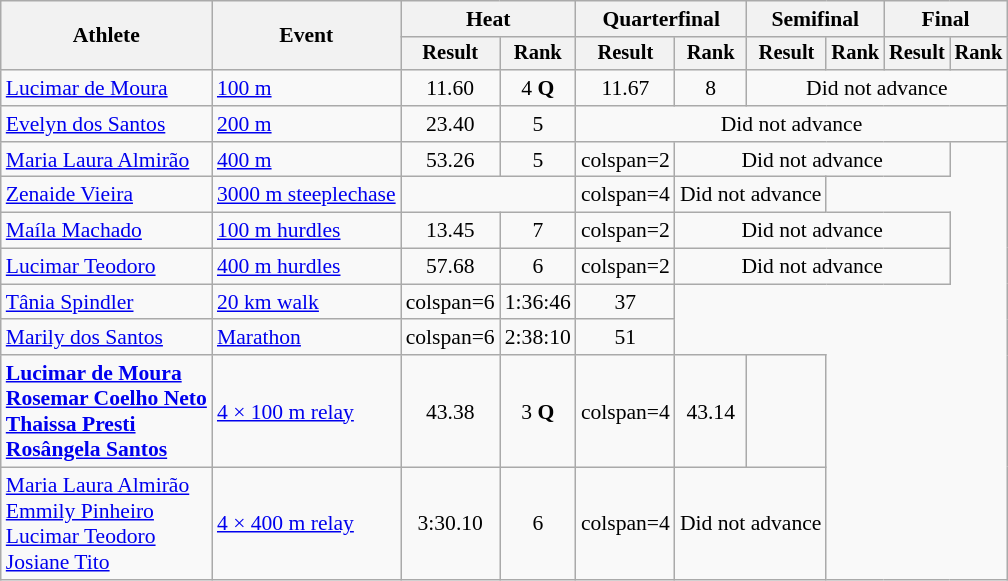<table class=wikitable style="font-size:90%">
<tr>
<th rowspan="2">Athlete</th>
<th rowspan="2">Event</th>
<th colspan="2">Heat</th>
<th colspan="2">Quarterfinal</th>
<th colspan="2">Semifinal</th>
<th colspan="2">Final</th>
</tr>
<tr style="font-size:95%">
<th>Result</th>
<th>Rank</th>
<th>Result</th>
<th>Rank</th>
<th>Result</th>
<th>Rank</th>
<th>Result</th>
<th>Rank</th>
</tr>
<tr align=center>
<td align=left><a href='#'>Lucimar de Moura</a></td>
<td align=left><a href='#'>100 m</a></td>
<td>11.60</td>
<td>4 <strong>Q</strong></td>
<td>11.67</td>
<td>8</td>
<td colspan=4>Did not advance</td>
</tr>
<tr align=center>
<td align=left><a href='#'>Evelyn dos Santos</a></td>
<td align=left><a href='#'>200 m</a></td>
<td>23.40</td>
<td>5</td>
<td colspan=6>Did not advance</td>
</tr>
<tr align=center>
<td align=left><a href='#'>Maria Laura Almirão</a></td>
<td align=left><a href='#'>400 m</a></td>
<td>53.26</td>
<td>5</td>
<td>colspan=2 </td>
<td colspan=4>Did not advance</td>
</tr>
<tr align=center>
<td align=left><a href='#'>Zenaide Vieira</a></td>
<td align=left><a href='#'>3000 m steeplechase</a></td>
<td colspan=2></td>
<td>colspan=4 </td>
<td colspan=2>Did not advance</td>
</tr>
<tr align=center>
<td align=left><a href='#'>Maíla Machado</a></td>
<td align=left><a href='#'>100 m hurdles</a></td>
<td>13.45</td>
<td>7</td>
<td>colspan=2 </td>
<td colspan=4>Did not advance</td>
</tr>
<tr align=center>
<td align=left><a href='#'>Lucimar Teodoro</a></td>
<td align=left><a href='#'>400 m hurdles</a></td>
<td>57.68</td>
<td>6</td>
<td>colspan=2 </td>
<td colspan=4>Did not advance</td>
</tr>
<tr align=center>
<td align=left><a href='#'>Tânia Spindler</a></td>
<td align=left><a href='#'>20 km walk</a></td>
<td>colspan=6 </td>
<td>1:36:46</td>
<td>37</td>
</tr>
<tr align=center>
<td align=left><a href='#'>Marily dos Santos</a></td>
<td align=left><a href='#'>Marathon</a></td>
<td>colspan=6 </td>
<td>2:38:10</td>
<td>51</td>
</tr>
<tr align=center>
<td align=left><strong><a href='#'>Lucimar de Moura</a></strong><br><strong><a href='#'>Rosemar Coelho Neto</a></strong><br><strong><a href='#'>Thaissa Presti</a></strong><br><strong><a href='#'>Rosângela Santos</a></strong></td>
<td align=left><a href='#'>4 × 100 m relay</a></td>
<td>43.38</td>
<td>3 <strong>Q</strong></td>
<td>colspan=4 </td>
<td>43.14</td>
<td></td>
</tr>
<tr align=center>
<td align=left><a href='#'>Maria Laura Almirão</a><br><a href='#'>Emmily Pinheiro</a><br><a href='#'>Lucimar Teodoro</a><br><a href='#'>Josiane Tito</a></td>
<td align=left><a href='#'>4 × 400 m relay</a></td>
<td>3:30.10</td>
<td>6</td>
<td>colspan=4 </td>
<td colspan=2>Did not advance</td>
</tr>
</table>
